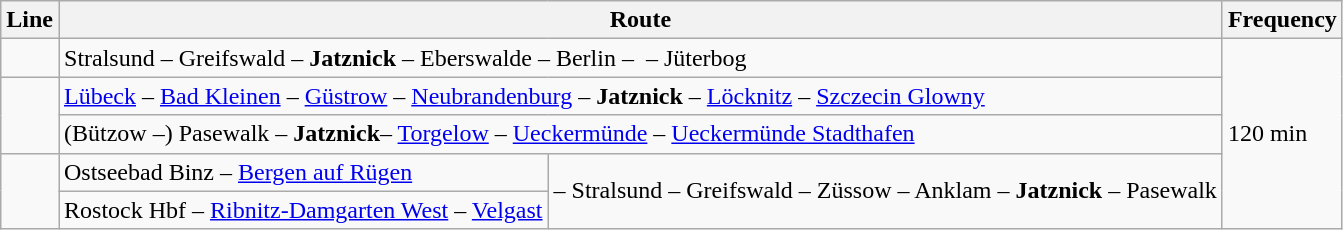<table class="wikitable">
<tr>
<th>Line</th>
<th colspan="2">Route</th>
<th>Frequency</th>
</tr>
<tr>
<td style="text-align:center"></td>
<td colspan="2">Stralsund – Greifswald – <strong>Jatznick</strong> – Eberswalde – Berlin –  – Jüterbog</td>
<td rowspan="5">120 min</td>
</tr>
<tr>
<td rowspan="2" style="text-align:center"></td>
<td colspan="2"><a href='#'>Lübeck</a> – <a href='#'>Bad Kleinen</a> – <a href='#'>Güstrow</a> – <a href='#'>Neubrandenburg</a> – <strong>Jatznick</strong> – <a href='#'>Löcknitz</a> – <a href='#'>Szczecin Glowny</a></td>
</tr>
<tr>
<td colspan="2">(Bützow  –) Pasewalk – <strong>Jatznick</strong>– <a href='#'>Torgelow</a> – <a href='#'>Ueckermünde</a> – <a href='#'>Ueckermünde Stadthafen</a></td>
</tr>
<tr>
<td rowspan="2"></td>
<td>Ostseebad Binz – <a href='#'>Bergen auf Rügen</a></td>
<td rowspan="2">– Stralsund – Greifswald – Züssow – Anklam – <strong>Jatznick</strong> – Pasewalk</td>
</tr>
<tr>
<td>Rostock Hbf – <a href='#'>Ribnitz-Damgarten West</a> – <a href='#'>Velgast</a></td>
</tr>
</table>
